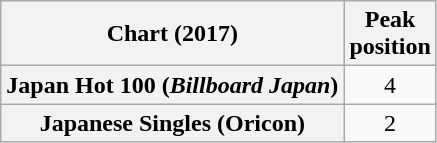<table class="wikitable sortable plainrowheaders" style="text-align:center">
<tr>
<th scope="col">Chart (2017)</th>
<th scope="col">Peak<br>position</th>
</tr>
<tr>
<th scope="row">Japan Hot 100 (<em>Billboard Japan</em>)</th>
<td>4</td>
</tr>
<tr>
<th scope="row">Japanese Singles (Oricon)</th>
<td>2</td>
</tr>
</table>
